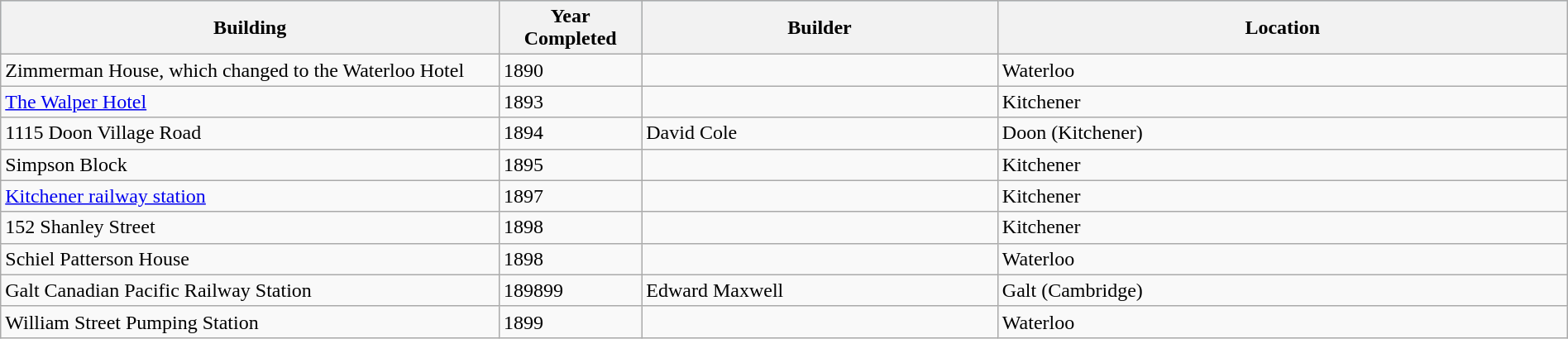<table class="wikitable" style="margin:1em auto;">
<tr bgcolor="lightblue">
<th width=28%>Building</th>
<th width=8%>Year Completed</th>
<th width=20%>Builder</th>
<th width=32%>Location</th>
</tr>
<tr>
<td>Zimmerman House, which changed to the Waterloo Hotel</td>
<td>1890</td>
<td></td>
<td>Waterloo</td>
</tr>
<tr>
<td><a href='#'>The Walper Hotel</a></td>
<td>1893</td>
<td></td>
<td>Kitchener</td>
</tr>
<tr>
<td>1115 Doon Village Road</td>
<td>1894</td>
<td>David Cole</td>
<td>Doon (Kitchener)</td>
</tr>
<tr>
<td>Simpson Block</td>
<td>1895</td>
<td></td>
<td>Kitchener</td>
</tr>
<tr>
<td><a href='#'>Kitchener railway station</a></td>
<td>1897</td>
<td></td>
<td>Kitchener</td>
</tr>
<tr>
<td>152 Shanley Street</td>
<td>1898</td>
<td></td>
<td>Kitchener</td>
</tr>
<tr>
<td>Schiel Patterson House</td>
<td>1898</td>
<td></td>
<td>Waterloo</td>
</tr>
<tr>
<td>Galt Canadian Pacific Railway Station</td>
<td>189899</td>
<td>Edward Maxwell</td>
<td>Galt (Cambridge)</td>
</tr>
<tr>
<td>William Street Pumping Station</td>
<td>1899</td>
<td></td>
<td>Waterloo</td>
</tr>
</table>
